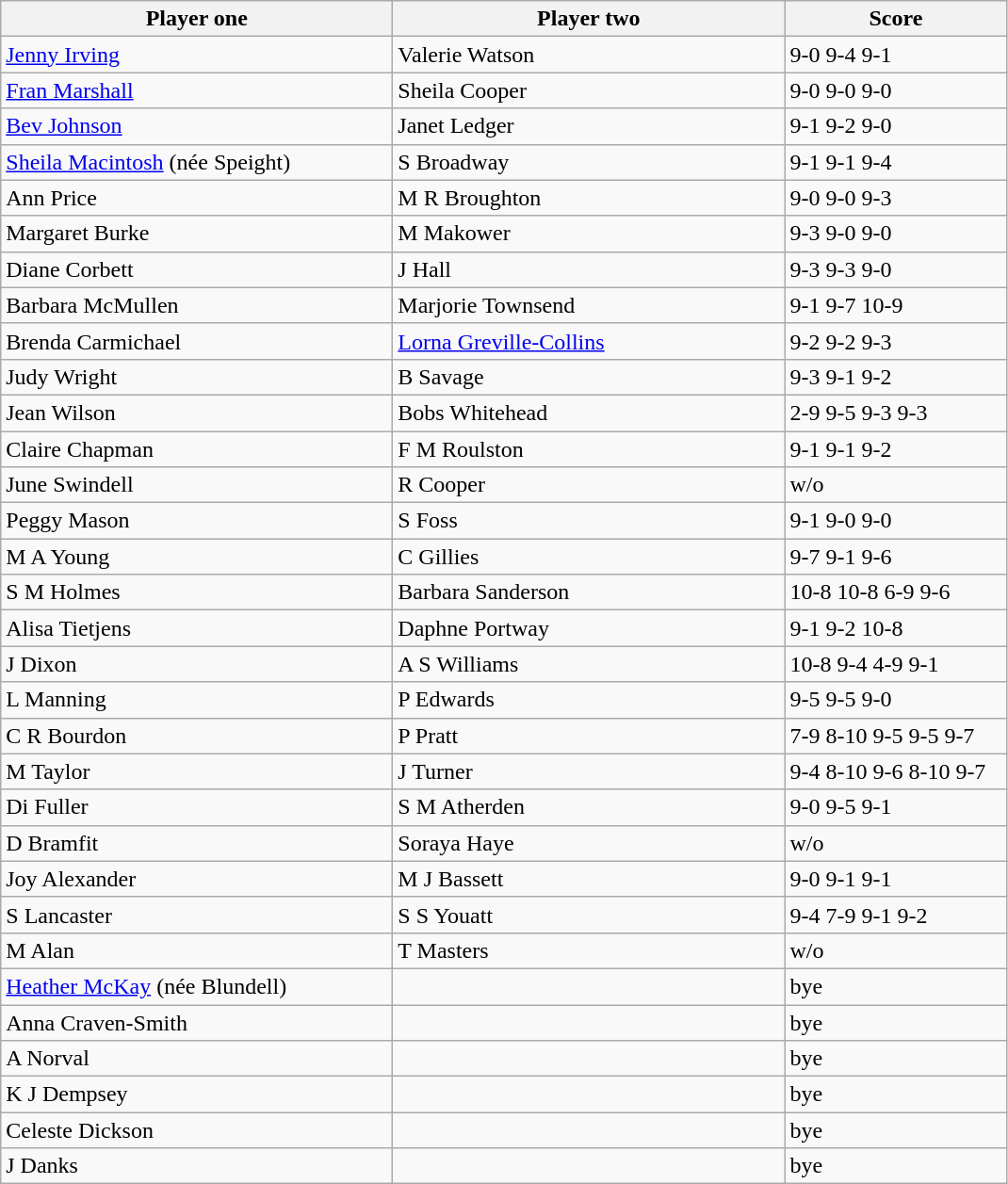<table class="wikitable">
<tr>
<th width=270>Player one</th>
<th width=270>Player two</th>
<th width=150>Score</th>
</tr>
<tr>
<td><a href='#'>Jenny Irving</a></td>
<td>Valerie Watson</td>
<td>9-0 9-4 9-1</td>
</tr>
<tr>
<td><a href='#'>Fran Marshall</a></td>
<td>Sheila Cooper</td>
<td>9-0 9-0 9-0</td>
</tr>
<tr>
<td><a href='#'>Bev Johnson</a></td>
<td>Janet Ledger</td>
<td>9-1 9-2 9-0</td>
</tr>
<tr>
<td> <a href='#'>Sheila Macintosh</a> (née Speight)</td>
<td>S Broadway</td>
<td>9-1 9-1 9-4</td>
</tr>
<tr>
<td>Ann Price</td>
<td>M R Broughton</td>
<td>9-0 9-0 9-3</td>
</tr>
<tr>
<td>Margaret Burke</td>
<td>M Makower</td>
<td>9-3 9-0 9-0</td>
</tr>
<tr>
<td>Diane Corbett</td>
<td>J Hall</td>
<td>9-3 9-3 9-0</td>
</tr>
<tr>
<td>Barbara McMullen</td>
<td>Marjorie Townsend</td>
<td>9-1 9-7 10-9</td>
</tr>
<tr>
<td>Brenda Carmichael</td>
<td><a href='#'>Lorna Greville-Collins</a></td>
<td>9-2 9-2 9-3</td>
</tr>
<tr>
<td>Judy Wright</td>
<td>B Savage</td>
<td>9-3 9-1 9-2</td>
</tr>
<tr>
<td>Jean Wilson</td>
<td>Bobs Whitehead</td>
<td>2-9 9-5 9-3 9-3</td>
</tr>
<tr>
<td>Claire Chapman</td>
<td>F M Roulston</td>
<td>9-1 9-1 9-2</td>
</tr>
<tr>
<td>June Swindell</td>
<td>R Cooper</td>
<td>w/o</td>
</tr>
<tr>
<td>Peggy Mason</td>
<td>S Foss</td>
<td>9-1 9-0 9-0</td>
</tr>
<tr>
<td>M A Young</td>
<td>C Gillies</td>
<td>9-7 9-1 9-6</td>
</tr>
<tr>
<td>S M Holmes</td>
<td>Barbara Sanderson</td>
<td>10-8 10-8 6-9 9-6</td>
</tr>
<tr>
<td>Alisa Tietjens</td>
<td>Daphne Portway</td>
<td>9-1 9-2 10-8</td>
</tr>
<tr>
<td>J Dixon</td>
<td>A S Williams</td>
<td>10-8 9-4 4-9 9-1</td>
</tr>
<tr>
<td>L Manning</td>
<td>P Edwards</td>
<td>9-5 9-5 9-0</td>
</tr>
<tr>
<td>C R Bourdon</td>
<td>P Pratt</td>
<td>7-9 8-10 9-5 9-5 9-7</td>
</tr>
<tr>
<td>M Taylor</td>
<td>J Turner</td>
<td>9-4 8-10 9-6 8-10 9-7</td>
</tr>
<tr>
<td>Di Fuller</td>
<td>S M Atherden</td>
<td>9-0 9-5 9-1</td>
</tr>
<tr>
<td>D Bramfit</td>
<td>Soraya Haye</td>
<td>w/o</td>
</tr>
<tr>
<td>Joy Alexander</td>
<td>M J Bassett</td>
<td>9-0 9-1 9-1</td>
</tr>
<tr>
<td>S Lancaster</td>
<td>S S Youatt</td>
<td>9-4 7-9 9-1 9-2</td>
</tr>
<tr>
<td>M Alan</td>
<td>T Masters</td>
<td>w/o</td>
</tr>
<tr>
<td><a href='#'>Heather McKay</a> (née Blundell)</td>
<td></td>
<td>bye</td>
</tr>
<tr>
<td>Anna Craven-Smith</td>
<td></td>
<td>bye</td>
</tr>
<tr>
<td>A Norval</td>
<td></td>
<td>bye</td>
</tr>
<tr>
<td>K J Dempsey</td>
<td></td>
<td>bye</td>
</tr>
<tr>
<td>Celeste Dickson</td>
<td></td>
<td>bye</td>
</tr>
<tr>
<td>J Danks</td>
<td></td>
<td>bye</td>
</tr>
</table>
